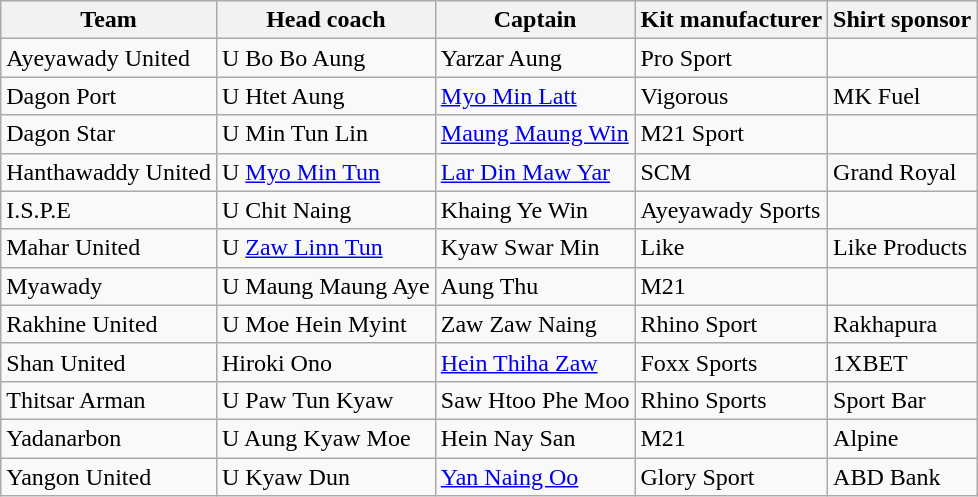<table class="wikitable sortable" style="text-align: left;">
<tr>
<th>Team</th>
<th>Head coach</th>
<th>Captain</th>
<th>Kit manufacturer</th>
<th>Shirt sponsor</th>
</tr>
<tr>
<td>Ayeyawady United</td>
<td> U Bo Bo Aung</td>
<td> Yarzar Aung</td>
<td> Pro Sport</td>
<td></td>
</tr>
<tr>
<td>Dagon Port</td>
<td> U Htet Aung</td>
<td> <a href='#'>Myo Min Latt</a></td>
<td> Vigorous</td>
<td> MK Fuel</td>
</tr>
<tr>
<td>Dagon Star</td>
<td> U Min Tun Lin</td>
<td> <a href='#'>Maung Maung Win</a></td>
<td> M21 Sport</td>
<td></td>
</tr>
<tr>
<td>Hanthawaddy United</td>
<td> U <a href='#'>Myo Min Tun</a></td>
<td> <a href='#'>Lar Din Maw Yar</a></td>
<td> SCM</td>
<td> Grand Royal</td>
</tr>
<tr>
<td>I.S.P.E</td>
<td> U Chit Naing</td>
<td> Khaing Ye Win</td>
<td> Ayeyawady Sports</td>
<td></td>
</tr>
<tr>
<td>Mahar United</td>
<td> U <a href='#'>Zaw Linn Tun</a></td>
<td> Kyaw Swar Min</td>
<td> Like</td>
<td> Like Products</td>
</tr>
<tr>
<td>Myawady</td>
<td> U Maung Maung Aye</td>
<td> Aung Thu</td>
<td> M21</td>
<td></td>
</tr>
<tr>
<td>Rakhine United</td>
<td> U Moe Hein Myint</td>
<td> Zaw Zaw Naing</td>
<td> Rhino Sport</td>
<td> Rakhapura</td>
</tr>
<tr>
<td>Shan United</td>
<td> Hiroki Ono</td>
<td> <a href='#'>Hein Thiha Zaw</a></td>
<td> Foxx Sports</td>
<td> 1XBET</td>
</tr>
<tr>
<td>Thitsar Arman</td>
<td> U Paw Tun Kyaw</td>
<td> Saw Htoo Phe Moo</td>
<td> Rhino Sports</td>
<td> Sport Bar</td>
</tr>
<tr>
<td>Yadanarbon</td>
<td> U Aung Kyaw Moe</td>
<td> Hein Nay San</td>
<td> M21</td>
<td> Alpine</td>
</tr>
<tr>
<td>Yangon United</td>
<td> U Kyaw Dun</td>
<td> <a href='#'>Yan Naing Oo</a></td>
<td> Glory Sport</td>
<td> ABD Bank</td>
</tr>
</table>
